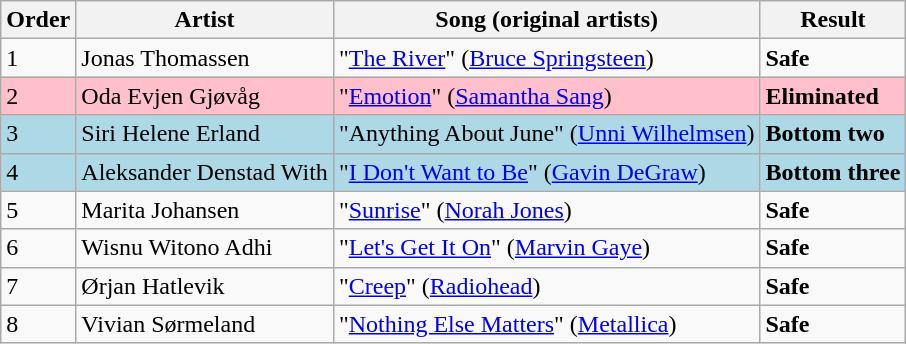<table class=wikitable>
<tr>
<th>Order</th>
<th>Artist</th>
<th>Song (original artists)</th>
<th>Result</th>
</tr>
<tr>
<td>1</td>
<td>Jonas Thomassen</td>
<td>"<a href='#'>The River</a>" (<a href='#'>Bruce Springsteen</a>)</td>
<td><strong>Safe</strong></td>
</tr>
<tr style="background:pink;">
<td>2</td>
<td>Oda Evjen Gjøvåg</td>
<td>"<a href='#'>Emotion</a>" (<a href='#'>Samantha Sang</a>)</td>
<td><strong>Eliminated</strong></td>
</tr>
<tr style="background:lightblue;">
<td>3</td>
<td>Siri Helene Erland</td>
<td>"Anything About June" (<a href='#'>Unni Wilhelmsen</a>)</td>
<td><strong>Bottom two</strong></td>
</tr>
<tr style="background:lightblue;">
<td>4</td>
<td>Aleksander Denstad With</td>
<td>"<a href='#'>I Don't Want to Be</a>" (<a href='#'>Gavin DeGraw</a>)</td>
<td><strong>Bottom three</strong></td>
</tr>
<tr>
<td>5</td>
<td>Marita Johansen</td>
<td>"<a href='#'>Sunrise</a>" (<a href='#'>Norah Jones</a>)</td>
<td><strong>Safe</strong></td>
</tr>
<tr>
<td>6</td>
<td>Wisnu Witono Adhi</td>
<td>"<a href='#'>Let's Get It On</a>" (<a href='#'>Marvin Gaye</a>)</td>
<td><strong>Safe</strong></td>
</tr>
<tr>
<td>7</td>
<td>Ørjan Hatlevik</td>
<td>"<a href='#'>Creep</a>" (<a href='#'>Radiohead</a>)</td>
<td><strong>Safe</strong></td>
</tr>
<tr>
<td>8</td>
<td>Vivian Sørmeland</td>
<td>"<a href='#'>Nothing Else Matters</a>" (<a href='#'>Metallica</a>)</td>
<td><strong>Safe</strong></td>
</tr>
</table>
